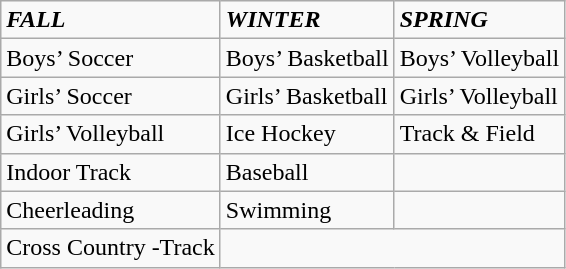<table class="wikitable">
<tr>
<td><strong><em>FALL</em></strong></td>
<td><strong><em>WINTER</em></strong></td>
<td><strong><em>SPRING</em></strong></td>
</tr>
<tr>
<td>Boys’ Soccer</td>
<td>Boys’ Basketball</td>
<td>Boys’ Volleyball</td>
</tr>
<tr>
<td>Girls’ Soccer</td>
<td>Girls’ Basketball</td>
<td>Girls’ Volleyball</td>
</tr>
<tr>
<td>Girls’ Volleyball</td>
<td>Ice Hockey</td>
<td>Track & Field</td>
</tr>
<tr>
<td>Indoor Track</td>
<td>Baseball</td>
</tr>
<tr>
<td>Cheerleading</td>
<td>Swimming</td>
<td></td>
</tr>
<tr>
<td>Cross Country -Track</td>
</tr>
</table>
